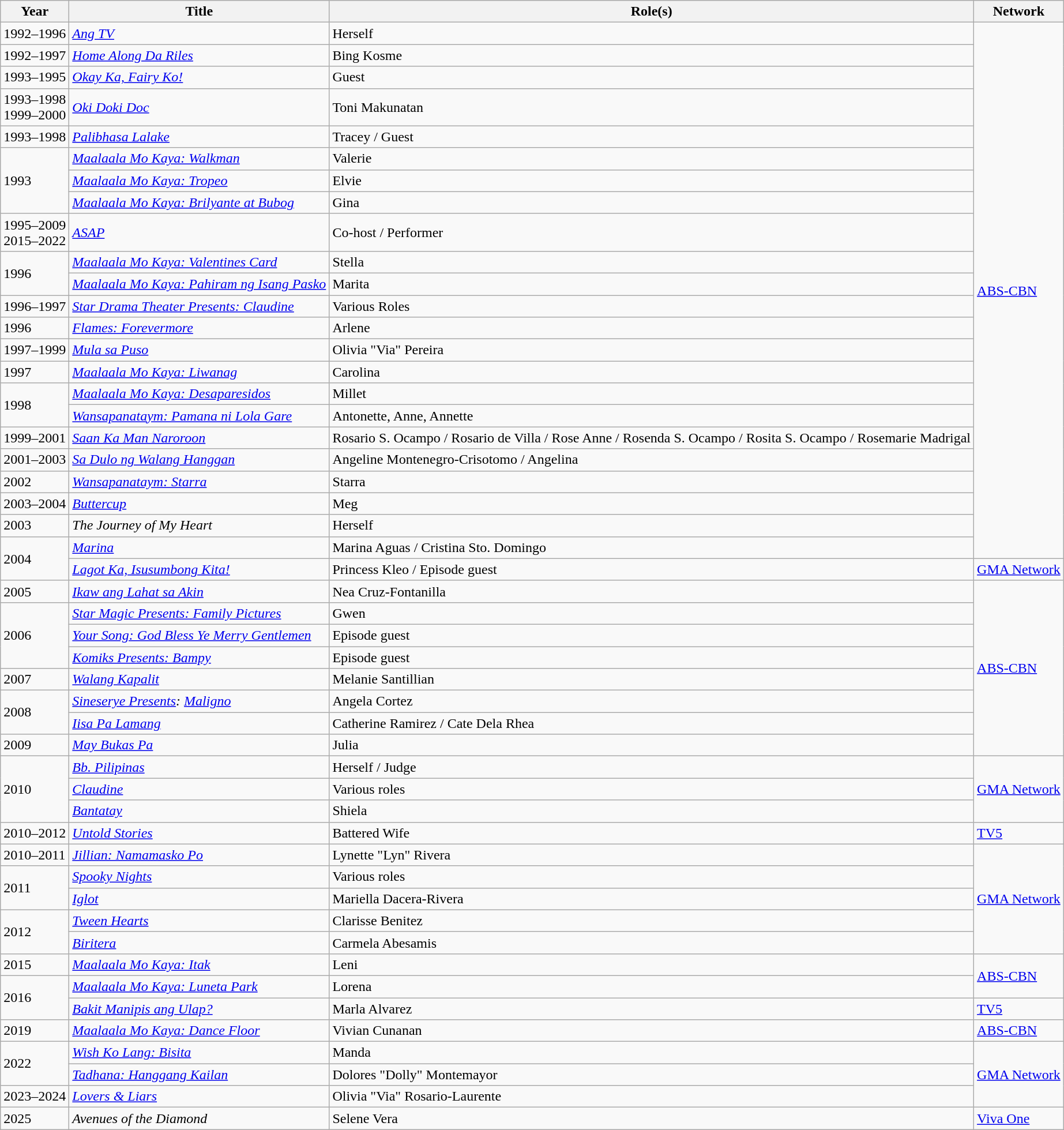<table class="wikitable sortable">
<tr>
<th>Year</th>
<th>Title</th>
<th>Role(s)</th>
<th>Network</th>
</tr>
<tr>
<td>1992–1996</td>
<td><em><a href='#'>Ang TV</a></em></td>
<td>Herself</td>
<td rowspan="23"><a href='#'>ABS-CBN</a></td>
</tr>
<tr>
<td>1992–1997</td>
<td><em><a href='#'>Home Along Da Riles</a></em></td>
<td>Bing Kosme</td>
</tr>
<tr>
<td>1993–1995</td>
<td><em><a href='#'>Okay Ka, Fairy Ko!</a></em></td>
<td>Guest</td>
</tr>
<tr>
<td>1993–1998 <br> 1999–2000</td>
<td><em><a href='#'>Oki Doki Doc</a></em></td>
<td>Toni Makunatan</td>
</tr>
<tr>
<td>1993–1998</td>
<td><em><a href='#'>Palibhasa Lalake</a></em></td>
<td>Tracey / Guest</td>
</tr>
<tr>
<td rowspan="3">1993</td>
<td><em><a href='#'>Maalaala Mo Kaya: Walkman</a></em></td>
<td>Valerie</td>
</tr>
<tr>
<td><em><a href='#'>Maalaala Mo Kaya: Tropeo</a></em></td>
<td>Elvie</td>
</tr>
<tr>
<td><em><a href='#'>Maalaala Mo Kaya: Brilyante at Bubog</a></em></td>
<td>Gina</td>
</tr>
<tr>
<td>1995–2009 <br> 2015–2022</td>
<td><em><a href='#'>ASAP</a></em></td>
<td>Co-host / Performer</td>
</tr>
<tr>
<td rowspan="2">1996</td>
<td><em><a href='#'>Maalaala Mo Kaya: Valentines Card</a></em></td>
<td>Stella</td>
</tr>
<tr>
<td><em><a href='#'>Maalaala Mo Kaya: Pahiram ng Isang Pasko</a></em></td>
<td>Marita</td>
</tr>
<tr>
<td>1996–1997</td>
<td><em><a href='#'>Star Drama Theater Presents: Claudine</a></em></td>
<td>Various Roles</td>
</tr>
<tr>
<td>1996</td>
<td><a href='#'><em>Flames: Forevermore</em></a></td>
<td>Arlene</td>
</tr>
<tr>
<td>1997–1999</td>
<td><em><a href='#'>Mula sa Puso</a></em></td>
<td>Olivia "Via" Pereira</td>
</tr>
<tr>
<td>1997</td>
<td><a href='#'><em>Maalaala Mo Kaya: Liwanag</em></a></td>
<td>Carolina</td>
</tr>
<tr>
<td rowspan="2">1998</td>
<td><a href='#'><em>Maalaala Mo Kaya: Desaparesidos</em></a></td>
<td>Millet</td>
</tr>
<tr>
<td><em><a href='#'>Wansapanataym: Pamana ni Lola Gare</a></em></td>
<td>Antonette, Anne, Annette</td>
</tr>
<tr>
<td>1999–2001</td>
<td><em><a href='#'>Saan Ka Man Naroroon</a></em></td>
<td>Rosario S. Ocampo / Rosario de Villa / Rose Anne / Rosenda S. Ocampo / Rosita S. Ocampo / Rosemarie Madrigal</td>
</tr>
<tr>
<td>2001–2003</td>
<td><em><a href='#'>Sa Dulo ng Walang Hanggan</a></em></td>
<td>Angeline Montenegro-Crisotomo / Angelina</td>
</tr>
<tr>
<td>2002</td>
<td><em><a href='#'>Wansapanataym: Starra</a></em></td>
<td>Starra</td>
</tr>
<tr>
<td>2003–2004</td>
<td><em><a href='#'>Buttercup</a></em></td>
<td>Meg</td>
</tr>
<tr>
<td>2003</td>
<td><em>The Journey of My Heart</em></td>
<td>Herself</td>
</tr>
<tr>
<td rowspan="2">2004</td>
<td><em><a href='#'>Marina</a></em></td>
<td>Marina Aguas / Cristina Sto. Domingo</td>
</tr>
<tr>
<td><em><a href='#'>Lagot Ka, Isusumbong Kita!</a></em></td>
<td>Princess Kleo / Episode guest</td>
<td><a href='#'>GMA Network</a></td>
</tr>
<tr>
<td>2005</td>
<td><em><a href='#'>Ikaw ang Lahat sa Akin</a></em></td>
<td>Nea Cruz-Fontanilla</td>
<td rowspan="8"><a href='#'>ABS-CBN</a></td>
</tr>
<tr>
<td rowspan="3">2006</td>
<td><em><a href='#'>Star Magic Presents: Family Pictures</a></em></td>
<td>Gwen</td>
</tr>
<tr>
<td><em><a href='#'>Your Song: God Bless Ye Merry Gentlemen</a></em></td>
<td>Episode guest</td>
</tr>
<tr>
<td><em><a href='#'>Komiks Presents: Bampy</a></em></td>
<td>Episode guest</td>
</tr>
<tr>
<td>2007</td>
<td><em><a href='#'>Walang Kapalit</a></em></td>
<td>Melanie Santillian</td>
</tr>
<tr>
<td rowspan="2">2008</td>
<td><em><a href='#'>Sineserye Presents</a>: <a href='#'>Maligno</a></em></td>
<td>Angela Cortez</td>
</tr>
<tr>
<td><em><a href='#'>Iisa Pa Lamang</a></em></td>
<td>Catherine Ramirez / Cate Dela Rhea</td>
</tr>
<tr>
<td>2009</td>
<td><em><a href='#'>May Bukas Pa</a></em></td>
<td>Julia</td>
</tr>
<tr>
<td rowspan="3">2010</td>
<td><em><a href='#'>Bb. Pilipinas</a></em></td>
<td>Herself / Judge</td>
<td rowspan="3"><a href='#'>GMA Network</a></td>
</tr>
<tr>
<td><em><a href='#'>Claudine</a></em></td>
<td>Various roles</td>
</tr>
<tr>
<td><em><a href='#'>Bantatay</a></em></td>
<td>Shiela</td>
</tr>
<tr>
<td>2010–2012</td>
<td><em><a href='#'>Untold Stories</a></em></td>
<td>Battered Wife</td>
<td><a href='#'>TV5</a></td>
</tr>
<tr>
<td>2010–2011</td>
<td><em><a href='#'>Jillian: Namamasko Po</a></em></td>
<td>Lynette "Lyn" Rivera</td>
<td rowspan="5"><a href='#'>GMA Network</a></td>
</tr>
<tr>
<td rowspan="2">2011</td>
<td><em><a href='#'>Spooky Nights</a></em></td>
<td>Various roles</td>
</tr>
<tr>
<td><em><a href='#'>Iglot</a></em></td>
<td>Mariella Dacera-Rivera</td>
</tr>
<tr>
<td rowspan="2">2012</td>
<td><em><a href='#'>Tween Hearts</a></em></td>
<td>Clarisse Benitez</td>
</tr>
<tr>
<td><em><a href='#'>Biritera</a></em></td>
<td>Carmela Abesamis</td>
</tr>
<tr>
<td>2015</td>
<td><em><a href='#'>Maalaala Mo Kaya: Itak</a></em></td>
<td>Leni</td>
<td rowspan="2"><a href='#'>ABS-CBN</a></td>
</tr>
<tr>
<td rowspan="2">2016</td>
<td><em><a href='#'>Maalaala Mo Kaya: Luneta Park</a></em></td>
<td>Lorena</td>
</tr>
<tr>
<td><em><a href='#'>Bakit Manipis ang Ulap?</a></em></td>
<td>Marla Alvarez</td>
<td><a href='#'>TV5</a></td>
</tr>
<tr>
<td>2019</td>
<td><em><a href='#'>Maalaala Mo Kaya: Dance Floor</a></em></td>
<td>Vivian Cunanan</td>
<td><a href='#'>ABS-CBN</a></td>
</tr>
<tr>
<td rowspan="2">2022</td>
<td><em><a href='#'>Wish Ko Lang: Bisita</a></em></td>
<td>Manda</td>
<td rowspan="3"><a href='#'>GMA Network</a></td>
</tr>
<tr>
<td><em><a href='#'>Tadhana: Hanggang Kailan</a></em></td>
<td>Dolores "Dolly" Montemayor</td>
</tr>
<tr>
<td>2023–2024</td>
<td><em><a href='#'>Lovers & Liars</a></em></td>
<td>Olivia "Via" Rosario-Laurente</td>
</tr>
<tr>
<td>2025</td>
<td><em>Avenues of the Diamond</em></td>
<td>Selene Vera</td>
<td><a href='#'>Viva One</a></td>
</tr>
</table>
